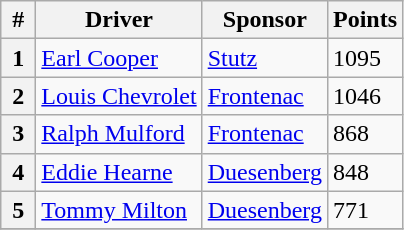<table class="wikitable">
<tr>
<th> # </th>
<th>Driver</th>
<th>Sponsor</th>
<th>Points</th>
</tr>
<tr>
<th>1</th>
<td><a href='#'>Earl Cooper</a></td>
<td><a href='#'>Stutz</a></td>
<td>1095</td>
</tr>
<tr>
<th>2</th>
<td><a href='#'>Louis Chevrolet</a></td>
<td><a href='#'>Frontenac</a></td>
<td>1046</td>
</tr>
<tr>
<th>3</th>
<td><a href='#'>Ralph Mulford</a></td>
<td><a href='#'>Frontenac</a></td>
<td>868</td>
</tr>
<tr>
<th>4</th>
<td><a href='#'>Eddie Hearne</a></td>
<td><a href='#'>Duesenberg</a></td>
<td>848</td>
</tr>
<tr>
<th>5</th>
<td><a href='#'>Tommy Milton</a></td>
<td><a href='#'>Duesenberg</a></td>
<td>771</td>
</tr>
<tr>
</tr>
</table>
